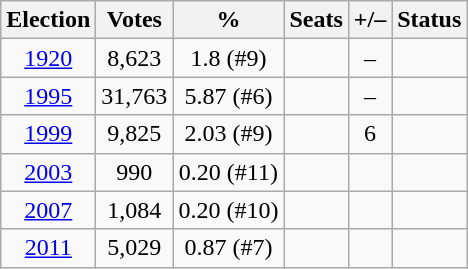<table class=wikitable style=text-align:center>
<tr>
<th>Election</th>
<th>Votes</th>
<th>%</th>
<th>Seats</th>
<th>+/–</th>
<th>Status</th>
</tr>
<tr>
<td><a href='#'>1920</a></td>
<td>8,623</td>
<td>1.8 (#9)</td>
<td></td>
<td>–</td>
<td></td>
</tr>
<tr>
<td><a href='#'>1995</a></td>
<td>31,763</td>
<td>5.87 (#6)</td>
<td></td>
<td>–</td>
<td></td>
</tr>
<tr>
<td><a href='#'>1999</a></td>
<td>9,825</td>
<td>2.03 (#9)</td>
<td></td>
<td> 6</td>
<td></td>
</tr>
<tr>
<td><a href='#'>2003</a></td>
<td>990</td>
<td>0.20 (#11)</td>
<td></td>
<td></td>
<td></td>
</tr>
<tr>
<td><a href='#'>2007</a></td>
<td>1,084</td>
<td>0.20 (#10)</td>
<td></td>
<td></td>
<td></td>
</tr>
<tr>
<td><a href='#'>2011</a></td>
<td>5,029</td>
<td>0.87 (#7)</td>
<td></td>
<td></td>
<td></td>
</tr>
</table>
